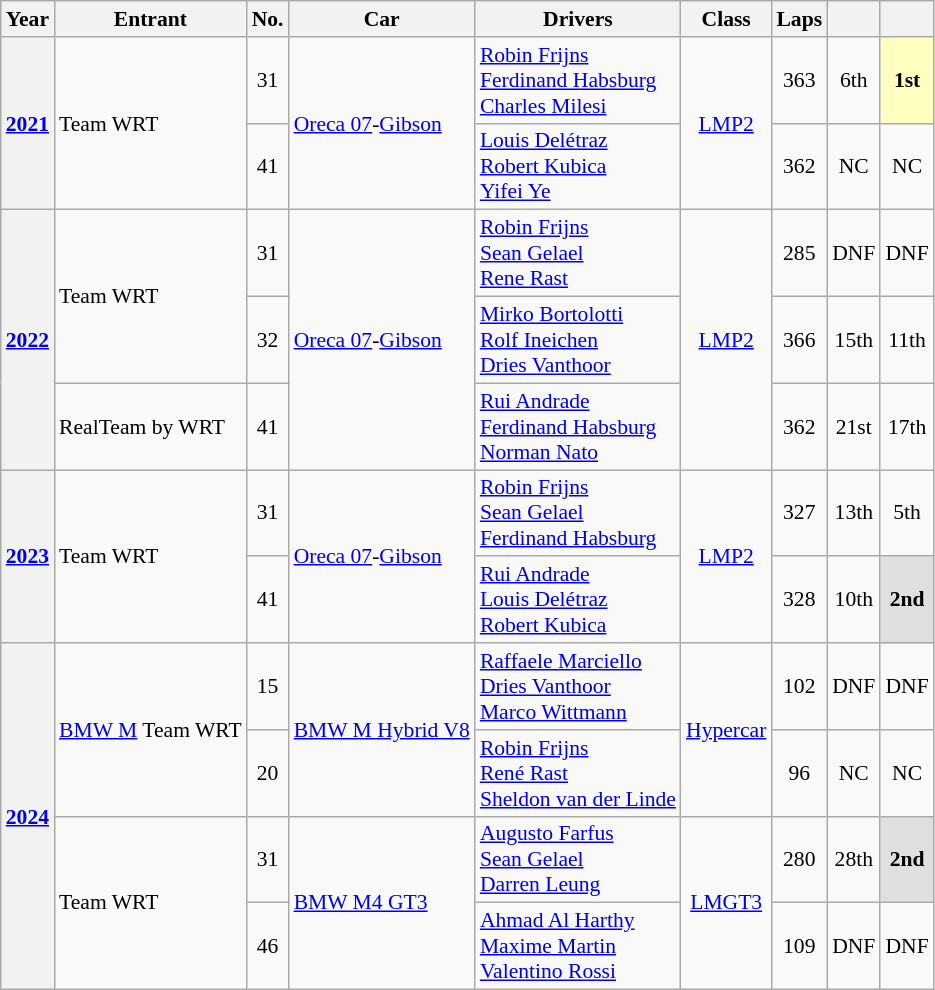<table class="wikitable" style="font-size:90%">
<tr>
<th>Year</th>
<th>Entrant</th>
<th>No.</th>
<th>Car</th>
<th>Drivers</th>
<th>Class</th>
<th>Laps</th>
<th></th>
<th></th>
</tr>
<tr align="center">
<th rowspan=2><a href='#'>2021</a></th>
<td rowspan=2 align=left> Team WRT</td>
<td>31</td>
<td rowspan=2 align=left><a href='#'>Oreca 07</a>-<a href='#'>Gibson</a></td>
<td align=left> <a href='#'>Robin Frijns</a><br> <a href='#'>Ferdinand Habsburg</a><br> <a href='#'>Charles Milesi</a></td>
<td rowspan=2><a href='#'>LMP2</a></td>
<td>363</td>
<td>6th</td>
<td style="background:#FFFFBF;"><strong>1st</strong></td>
</tr>
<tr align="center">
<td>41</td>
<td align=left> <a href='#'>Louis Delétraz</a><br> <a href='#'>Robert Kubica</a><br> <a href='#'>Yifei Ye</a></td>
<td>362</td>
<td>NC</td>
<td>NC</td>
</tr>
<tr align="center">
<th rowspan=3><a href='#'>2022</a></th>
<td rowspan=2 align=left> Team WRT</td>
<td>31</td>
<td rowspan=3 align=left><a href='#'>Oreca 07</a>-<a href='#'>Gibson</a></td>
<td align=left> <a href='#'>Robin Frijns</a><br> <a href='#'>Sean Gelael</a><br> <a href='#'>Rene Rast</a></td>
<td rowspan=3><a href='#'>LMP2</a></td>
<td>285</td>
<td>DNF</td>
<td>DNF</td>
</tr>
<tr align="center">
<td>32</td>
<td align=left> <a href='#'>Mirko Bortolotti</a><br> <a href='#'>Rolf Ineichen</a><br> <a href='#'>Dries Vanthoor</a></td>
<td>366</td>
<td>15th</td>
<td>11th</td>
</tr>
<tr align="center">
<td align=left> RealTeam by WRT</td>
<td>41</td>
<td align=left> <a href='#'>Rui Andrade</a><br> <a href='#'>Ferdinand Habsburg</a><br> <a href='#'>Norman Nato</a></td>
<td>362</td>
<td>21st</td>
<td>17th</td>
</tr>
<tr align="center">
<th rowspan=2><a href='#'>2023</a></th>
<td rowspan=2 align=left> Team WRT</td>
<td>31</td>
<td rowspan=2 align=left><a href='#'>Oreca 07</a>-<a href='#'>Gibson</a></td>
<td align=left> <a href='#'>Robin Frijns</a><br> <a href='#'>Sean Gelael</a><br> <a href='#'>Ferdinand Habsburg</a></td>
<td rowspan=2><a href='#'>LMP2</a></td>
<td>327</td>
<td>13th</td>
<td>5th</td>
</tr>
<tr align="center">
<td>41</td>
<td align=left> <a href='#'>Rui Andrade</a><br> <a href='#'>Louis Delétraz</a><br> <a href='#'>Robert Kubica</a></td>
<td>328</td>
<td>10th</td>
<td style="background:#DFDFDF;"><strong>2nd</strong></td>
</tr>
<tr align="center">
<th rowspan=4><a href='#'>2024</a></th>
<td rowspan=2 align=left> <a href='#'>BMW M</a> Team WRT</td>
<td>15</td>
<td rowspan=2 align=left><a href='#'>BMW M Hybrid V8</a></td>
<td align=left> <a href='#'>Raffaele Marciello</a><br> <a href='#'>Dries Vanthoor</a><br> <a href='#'>Marco Wittmann</a></td>
<td rowspan=2><a href='#'>Hypercar</a></td>
<td>102</td>
<td>DNF</td>
<td>DNF</td>
</tr>
<tr align="center">
<td>20</td>
<td align=left> <a href='#'>Robin Frijns</a><br> <a href='#'>René Rast</a><br> <a href='#'>Sheldon van der Linde</a></td>
<td>96</td>
<td>NC</td>
<td>NC</td>
</tr>
<tr align="center">
<td rowspan=2 align=left> Team WRT</td>
<td>31</td>
<td rowspan=2 align=left><a href='#'>BMW M4 GT3</a></td>
<td align=left> <a href='#'>Augusto Farfus</a><br> <a href='#'>Sean Gelael</a><br> <a href='#'>Darren Leung</a></td>
<td rowspan=2><a href='#'>LMGT3</a></td>
<td>280</td>
<td>28th</td>
<td style="background:#DFDFDF;"><strong>2nd</strong></td>
</tr>
<tr align="center">
<td>46</td>
<td align=left> <a href='#'>Ahmad Al Harthy</a><br> <a href='#'>Maxime Martin</a><br> <a href='#'>Valentino Rossi</a></td>
<td>109</td>
<td>DNF</td>
<td>DNF</td>
</tr>
</table>
